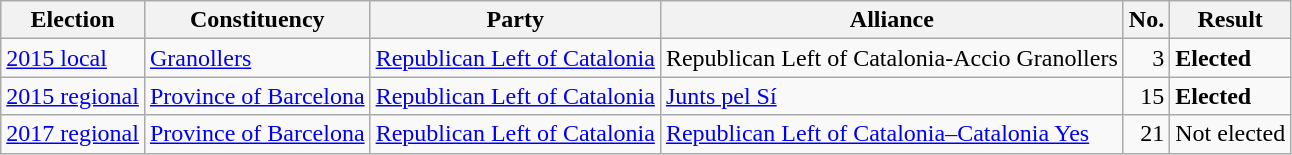<table class="wikitable" style="text-align:left;">
<tr>
<th scope=col>Election</th>
<th scope=col>Constituency</th>
<th scope=col>Party</th>
<th scope=col>Alliance</th>
<th scope=col>No.</th>
<th scope=col>Result</th>
</tr>
<tr>
<td><a href='#'>2015 local</a></td>
<td><a href='#'>Granollers</a></td>
<td><a href='#'>Republican Left of Catalonia</a></td>
<td>Republican Left of Catalonia-Accio Granollers</td>
<td align=right>3</td>
<td><strong>Elected</strong></td>
</tr>
<tr>
<td><a href='#'>2015 regional</a></td>
<td><a href='#'>Province of Barcelona</a></td>
<td><a href='#'>Republican Left of Catalonia</a></td>
<td><a href='#'>Junts pel Sí</a></td>
<td align=right>15</td>
<td><strong>Elected</strong></td>
</tr>
<tr>
<td><a href='#'>2017 regional</a></td>
<td><a href='#'>Province of Barcelona</a></td>
<td><a href='#'>Republican Left of Catalonia</a></td>
<td><a href='#'>Republican Left of Catalonia–Catalonia Yes</a></td>
<td align=right>21</td>
<td>Not elected</td>
</tr>
</table>
